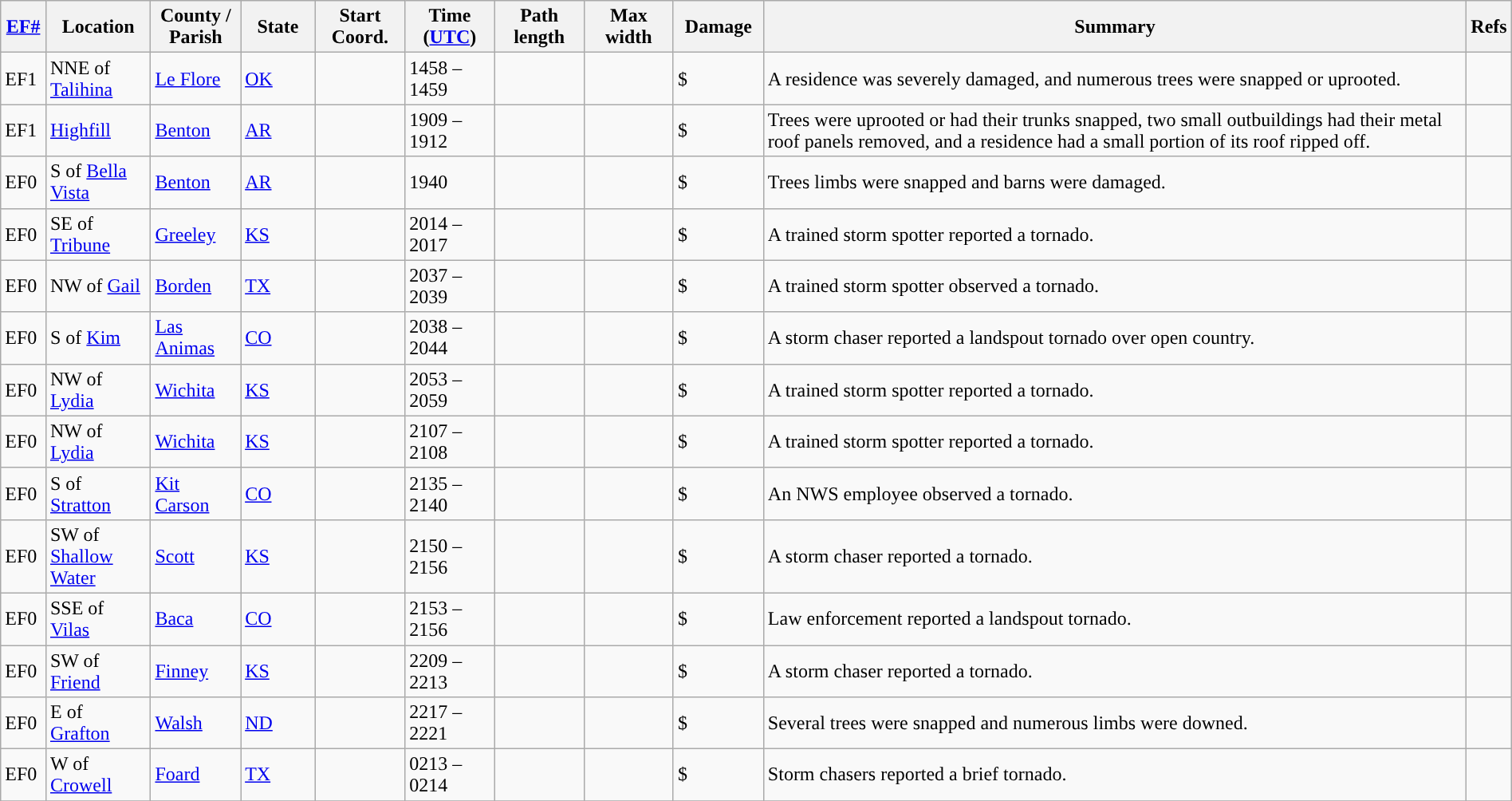<table class="wikitable sortable" style="width:100%;">
<tr>
<th scope="col" width="3%" align="center"><a href='#'>EF#</a></th>
<th scope="col" width="7%" align="center" class="unsortable">Location</th>
<th scope="col" width="6%" align="center" class="unsortable">County / Parish</th>
<th scope="col" width="5%" align="center">State</th>
<th scope="col" width="6%" align="center">Start Coord.</th>
<th scope="col" width="6%" align="center">Time (<a href='#'>UTC</a>)</th>
<th scope="col" width="6%" align="center">Path length</th>
<th scope="col" width="6%" align="center">Max width</th>
<th scope="col" width="6%" align="center">Damage</th>
<th scope="col" width="48%" class="unsortable" align="center">Summary</th>
<th scope="col" width="48%" class="unsortable" align="center">Refs</th>
</tr>
<tr>
<td>EF1</td>
<td>NNE of <a href='#'>Talihina</a></td>
<td><a href='#'>Le Flore</a></td>
<td><a href='#'>OK</a></td>
<td></td>
<td>1458 – 1459</td>
<td></td>
<td></td>
<td>$</td>
<td>A residence was severely damaged, and numerous trees were snapped or uprooted.</td>
<td></td>
</tr>
<tr>
<td>EF1</td>
<td><a href='#'>Highfill</a></td>
<td><a href='#'>Benton</a></td>
<td><a href='#'>AR</a></td>
<td></td>
<td>1909 – 1912</td>
<td></td>
<td></td>
<td>$</td>
<td>Trees were uprooted or had their trunks snapped, two small outbuildings had their metal roof panels removed, and a residence had a small portion of its roof ripped off.</td>
<td></td>
</tr>
<tr>
<td>EF0</td>
<td>S of <a href='#'>Bella Vista</a></td>
<td><a href='#'>Benton</a></td>
<td><a href='#'>AR</a></td>
<td></td>
<td>1940</td>
<td></td>
<td></td>
<td>$</td>
<td>Trees limbs were snapped and barns were damaged.</td>
<td></td>
</tr>
<tr>
<td>EF0</td>
<td>SE of <a href='#'>Tribune</a></td>
<td><a href='#'>Greeley</a></td>
<td><a href='#'>KS</a></td>
<td></td>
<td>2014 – 2017</td>
<td></td>
<td></td>
<td>$</td>
<td>A trained storm spotter reported a tornado.</td>
<td></td>
</tr>
<tr>
<td>EF0</td>
<td>NW of <a href='#'>Gail</a></td>
<td><a href='#'>Borden</a></td>
<td><a href='#'>TX</a></td>
<td></td>
<td>2037 – 2039</td>
<td></td>
<td></td>
<td>$</td>
<td>A trained storm spotter observed a tornado.</td>
<td></td>
</tr>
<tr>
<td>EF0</td>
<td>S of <a href='#'>Kim</a></td>
<td><a href='#'>Las Animas</a></td>
<td><a href='#'>CO</a></td>
<td></td>
<td>2038 – 2044</td>
<td></td>
<td></td>
<td>$</td>
<td>A storm chaser reported a landspout tornado over open country.</td>
<td></td>
</tr>
<tr>
<td>EF0</td>
<td>NW of <a href='#'>Lydia</a></td>
<td><a href='#'>Wichita</a></td>
<td><a href='#'>KS</a></td>
<td></td>
<td>2053 – 2059</td>
<td></td>
<td></td>
<td>$</td>
<td>A trained storm spotter reported a tornado.</td>
<td></td>
</tr>
<tr>
<td>EF0</td>
<td>NW of <a href='#'>Lydia</a></td>
<td><a href='#'>Wichita</a></td>
<td><a href='#'>KS</a></td>
<td></td>
<td>2107 – 2108</td>
<td></td>
<td></td>
<td>$</td>
<td>A trained storm spotter reported a tornado.</td>
<td></td>
</tr>
<tr>
<td>EF0</td>
<td>S of <a href='#'>Stratton</a></td>
<td><a href='#'>Kit Carson</a></td>
<td><a href='#'>CO</a></td>
<td></td>
<td>2135 – 2140</td>
<td></td>
<td></td>
<td>$</td>
<td>An NWS employee observed a tornado.</td>
<td></td>
</tr>
<tr>
<td>EF0</td>
<td>SW of <a href='#'>Shallow Water</a></td>
<td><a href='#'>Scott</a></td>
<td><a href='#'>KS</a></td>
<td></td>
<td>2150 – 2156</td>
<td></td>
<td></td>
<td>$</td>
<td>A storm chaser reported a tornado.</td>
<td></td>
</tr>
<tr>
<td>EF0</td>
<td>SSE of <a href='#'>Vilas</a></td>
<td><a href='#'>Baca</a></td>
<td><a href='#'>CO</a></td>
<td></td>
<td>2153 – 2156</td>
<td></td>
<td></td>
<td>$</td>
<td>Law enforcement reported a landspout tornado.</td>
<td></td>
</tr>
<tr>
<td>EF0</td>
<td>SW of <a href='#'>Friend</a></td>
<td><a href='#'>Finney</a></td>
<td><a href='#'>KS</a></td>
<td></td>
<td>2209 – 2213</td>
<td></td>
<td></td>
<td>$</td>
<td>A storm chaser reported a tornado.</td>
<td></td>
</tr>
<tr>
<td>EF0</td>
<td>E of <a href='#'>Grafton</a></td>
<td><a href='#'>Walsh</a></td>
<td><a href='#'>ND</a></td>
<td></td>
<td>2217 – 2221</td>
<td></td>
<td></td>
<td>$</td>
<td>Several trees were snapped and numerous limbs were downed.</td>
<td></td>
</tr>
<tr>
<td>EF0</td>
<td>W of <a href='#'>Crowell</a></td>
<td><a href='#'>Foard</a></td>
<td><a href='#'>TX</a></td>
<td></td>
<td>0213 – 0214</td>
<td></td>
<td></td>
<td>$</td>
<td>Storm chasers reported a brief tornado.</td>
<td></td>
</tr>
<tr>
</tr>
</table>
